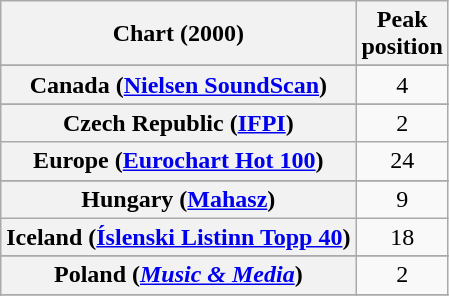<table class="wikitable sortable plainrowheaders" style="text-align:center">
<tr>
<th>Chart (2000)</th>
<th>Peak<br>position</th>
</tr>
<tr>
</tr>
<tr>
</tr>
<tr>
</tr>
<tr>
</tr>
<tr>
<th scope="row">Canada (<a href='#'>Nielsen SoundScan</a>)</th>
<td>4</td>
</tr>
<tr>
</tr>
<tr>
</tr>
<tr>
<th scope="row">Czech Republic (<a href='#'>IFPI</a>)</th>
<td>2</td>
</tr>
<tr>
<th scope="row">Europe (<a href='#'>Eurochart Hot 100</a>)</th>
<td>24</td>
</tr>
<tr>
</tr>
<tr>
</tr>
<tr>
<th scope="row">Hungary (<a href='#'>Mahasz</a>)</th>
<td>9</td>
</tr>
<tr>
<th scope="row">Iceland (<a href='#'>Íslenski Listinn Topp 40</a>)</th>
<td>18</td>
</tr>
<tr>
</tr>
<tr>
<th scope="row">Poland (<em><a href='#'>Music & Media</a></em>)</th>
<td>2</td>
</tr>
<tr>
</tr>
<tr>
</tr>
<tr>
</tr>
<tr>
</tr>
<tr>
</tr>
<tr>
</tr>
<tr>
</tr>
<tr>
</tr>
<tr>
</tr>
<tr>
</tr>
</table>
